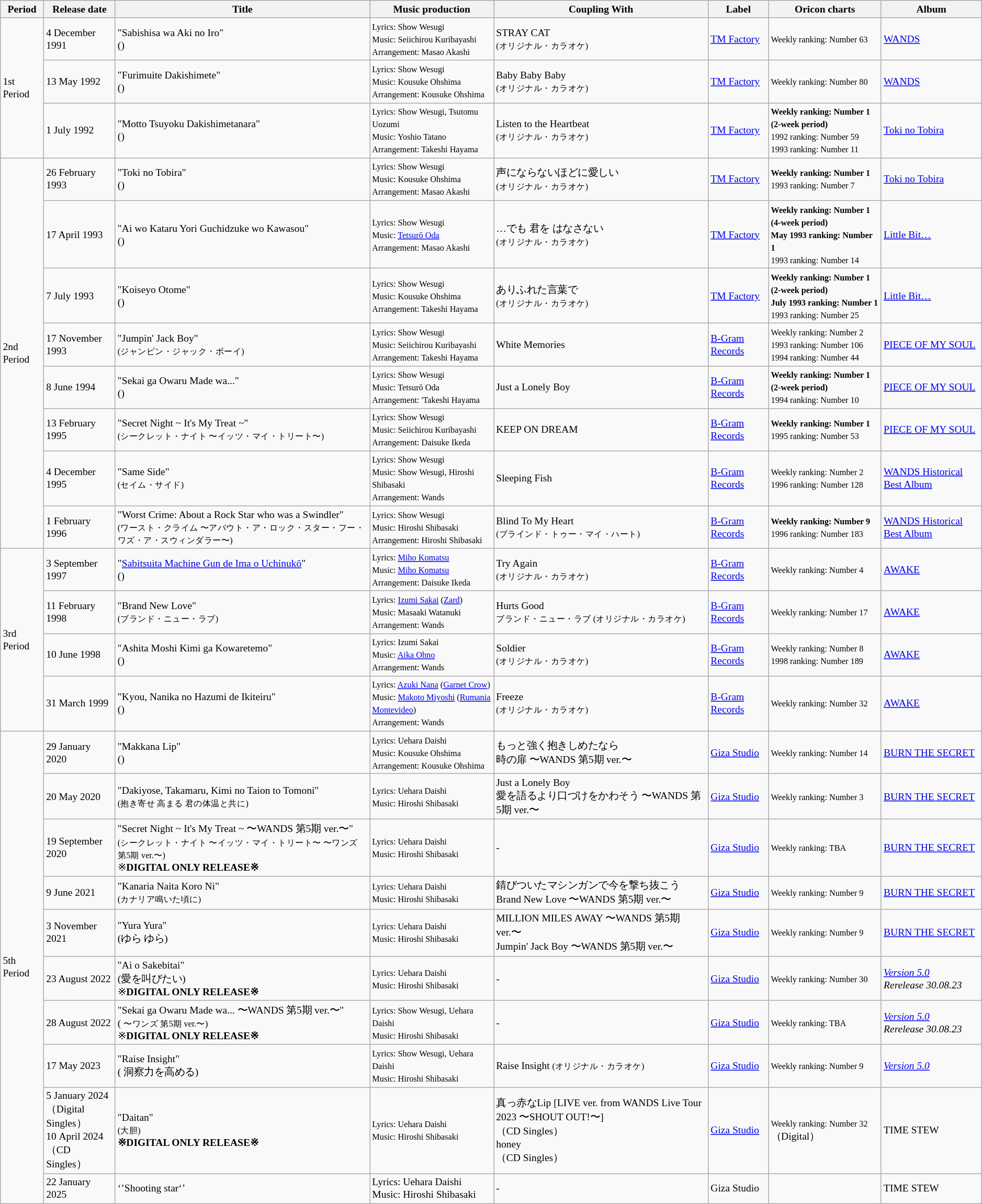<table class=wikitable style="font-size:small">
<tr>
<th>Period</th>
<th>Release date</th>
<th>Title</th>
<th>Music production</th>
<th>Coupling With</th>
<th>Label</th>
<th>Oricon charts </th>
<th>Album</th>
</tr>
<tr>
<td rowspan="3">1st Period</td>
<td>4 December 1991</td>
<td>"Sabishisa wa Aki no Iro"<br>(<small></small>)</td>
<td><small>Lyrics: Show Wesugi<br>Music: Seiichirou Kuribayashi<br>Arrangement: Masao Akashi</small></td>
<td>STRAY CAT<br><small> (オリジナル・カラオケ)</small></td>
<td><a href='#'>TM Factory</a></td>
<td><small>Weekly ranking: Number 63</small></td>
<td><a href='#'>WANDS</a></td>
</tr>
<tr>
<td>13 May 1992</td>
<td>"Furimuite Dakishimete"<br>(<small></small>)</td>
<td><small>Lyrics: Show Wesugi<br>Music: Kousuke Ohshima<br>Arrangement: Kousuke Ohshima</small></td>
<td>Baby Baby Baby<br><small></small> <small>(オリジナル・カラオケ)</small></td>
<td><a href='#'>TM Factory</a></td>
<td><small>Weekly ranking: Number 80</small></td>
<td><a href='#'>WANDS</a></td>
</tr>
<tr>
<td>1 July 1992</td>
<td>"Motto Tsuyoku Dakishimetanara"<br>(<small></small>)</td>
<td><small>Lyrics: Show Wesugi, Tsutomu Uozumi<br>Music: Yoshio Tatano<br>Arrangement: Takeshi Hayama</small></td>
<td>Listen to the Heartbeat<br><small></small> <small>(オリジナル・カラオケ)</small></td>
<td><a href='#'>TM Factory</a></td>
<td><small><strong>Weekly ranking: Number 1<br>(2-week period)</strong><br>1992 ranking: Number 59<br>1993 ranking: Number 11</small></td>
<td><a href='#'>Toki no Tobira</a></td>
</tr>
<tr>
<td rowspan="8">2nd Period</td>
<td>26 February 1993</td>
<td>"Toki no Tobira"<br>(<small></small>)</td>
<td><small>Lyrics: Show Wesugi<br>Music: Kousuke Ohshima<br>Arrangement: Masao Akashi</small></td>
<td>声にならないほどに愛しい<br><small></small> <small>(オリジナル・カラオケ)</small></td>
<td><a href='#'>TM Factory</a></td>
<td><small><strong>Weekly ranking: Number 1</strong><br>1993 ranking: Number 7</small></td>
<td><a href='#'>Toki no Tobira</a></td>
</tr>
<tr>
<td>17 April 1993</td>
<td>"Ai wo Kataru Yori Guchidzuke wo Kawasou"<br>(<small></small>)</td>
<td><small>Lyrics: Show Wesugi<br>Music: <a href='#'>Tetsurō Oda</a> <br>Arrangement: Masao Akashi</small></td>
<td>…でも 君を はなさない<br><small> (オリジナル・カラオケ)</small></td>
<td><a href='#'>TM Factory</a></td>
<td><small><strong>Weekly ranking: Number 1<br>(4-week period)</strong><br><strong>May 1993 ranking: Number 1</strong><br>1993 ranking: Number 14</small></td>
<td><a href='#'>Little Bit…</a></td>
</tr>
<tr>
<td>7 July 1993</td>
<td>"Koiseyo Otome"<br>(<small></small>)</td>
<td><small>Lyrics: Show Wesugi<br>Music: Kousuke Ohshima<br>Arrangement: Takeshi Hayama</small></td>
<td>ありふれた言葉で<br><small> (オリジナル・カラオケ)</small></td>
<td><a href='#'>TM Factory</a></td>
<td><small><strong>Weekly ranking: Number 1<br>(2-week period)</strong><br><strong>July 1993 ranking: Number 1</strong><br>1993 ranking: Number 25</small></td>
<td><a href='#'>Little Bit…</a></td>
</tr>
<tr>
<td>17 November 1993</td>
<td>"Jumpin' Jack Boy"<br><small>(ジャンピン・ジャック・ボーイ)</small></td>
<td><small>Lyrics: Show Wesugi<br>Music: Seiichirou Kuribayashi<br>Arrangement: Takeshi Hayama</small></td>
<td>White Memories</td>
<td><a href='#'>B-Gram Records</a></td>
<td><small>Weekly ranking: Number 2<br>1993 ranking: Number 106<br>1994 ranking: Number 44</small></td>
<td><a href='#'>PIECE OF MY SOUL</a></td>
</tr>
<tr>
<td>8 June 1994</td>
<td>"Sekai ga Owaru Made wa..."<br>(<small></small>)</td>
<td><small>Lyrics: Show Wesugi<br>Music: Tetsurō Oda<br>Arrangement: 'Takeshi Hayama</small></td>
<td>Just a Lonely Boy</td>
<td><a href='#'>B-Gram Records</a></td>
<td><small><strong>Weekly ranking: Number 1<br>(2-week period)</strong><br>1994 ranking: Number 10</small></td>
<td><a href='#'>PIECE OF MY SOUL</a></td>
</tr>
<tr>
<td>13 February 1995</td>
<td>"Secret Night ~ It's My Treat ~"<br><small>(シークレット・ナイト 〜イッツ・マイ・トリート〜)</small></td>
<td><small>Lyrics: Show Wesugi<br>Music: Seiichirou Kuribayashi<br>Arrangement: Daisuke Ikeda</small></td>
<td>KEEP ON DREAM</td>
<td><a href='#'>B-Gram Records</a></td>
<td><small><strong>Weekly ranking: Number 1</strong><br>1995 ranking: Number 53</small></td>
<td><a href='#'>PIECE OF MY SOUL</a></td>
</tr>
<tr>
<td>4 December 1995</td>
<td>"Same Side"<br><small>(セイム・サイド)</small></td>
<td><small>Lyrics: Show Wesugi<br>Music: Show Wesugi, Hiroshi Shibasaki<br>Arrangement: Wands</small></td>
<td>Sleeping Fish</td>
<td><a href='#'>B-Gram Records</a></td>
<td><small>Weekly ranking: Number 2<br>1996 ranking: Number 128</small></td>
<td><a href='#'>WANDS Historical Best Album</a></td>
</tr>
<tr>
<td>1 February 1996</td>
<td>"Worst Crime: About a Rock Star who was a Swindler"<br><small>(ワースト・クライム 〜アバウト・ア・ロック・スター・フー・ワズ・ア・スウィンダラー〜)</small></td>
<td><small>Lyrics: Show Wesugi<br>Music: Hiroshi Shibasaki<br>Arrangement: Hiroshi Shibasaki</small></td>
<td>Blind To My Heart<br><small>(ブラインド・トゥー・マイ・ハート)</small></td>
<td><a href='#'>B-Gram Records</a></td>
<td><small><strong>Weekly ranking: Number 9</strong><br>1996 ranking: Number 183</small></td>
<td><a href='#'>WANDS Historical Best Album</a></td>
</tr>
<tr>
<td rowspan="4">3rd Period</td>
<td>3 September 1997</td>
<td>"<a href='#'>Sabitsuita Machine Gun de Ima o Uchinukō</a>"<br>(<small></small>)</td>
<td><small>Lyrics: <a href='#'>Miho Komatsu</a><br>Music: <a href='#'>Miho Komatsu</a><br>Arrangement: Daisuke Ikeda</small></td>
<td>Try Again<br><small> (オリジナル・カラオケ)</small></td>
<td><a href='#'>B-Gram Records</a></td>
<td><small>Weekly ranking: Number 4</small></td>
<td><a href='#'>AWAKE</a></td>
</tr>
<tr>
<td>11 February 1998</td>
<td>"Brand New Love"<br><small>(ブランド・ニュー・ラブ)</small></td>
<td><small>Lyrics: <a href='#'>Izumi Sakai</a> (<a href='#'>Zard</a>)<br>Music: Masaaki Watanuki<br>Arrangement: Wands</small></td>
<td>Hurts Good<br><small>ブランド・ニュー・ラブ (オリジナル・カラオケ)</small></td>
<td><a href='#'>B-Gram Records</a></td>
<td><small>Weekly ranking: Number 17</small></td>
<td><a href='#'>AWAKE</a></td>
</tr>
<tr>
<td>10 June 1998</td>
<td>"Ashita Moshi Kimi ga Kowaretemo"<br>(<small></small>)</td>
<td><small>Lyrics: Izumi Sakai<br>Music: <a href='#'>Aika Ohno</a><br>Arrangement: Wands</small></td>
<td>Soldier<br><small></small> <small>(オリジナル・カラオケ)</small></td>
<td><a href='#'>B-Gram Records</a></td>
<td><small>Weekly ranking: Number 8<br>1998 ranking: Number 189</small></td>
<td><a href='#'>AWAKE</a></td>
</tr>
<tr>
<td>31 March 1999</td>
<td>"Kyou, Nanika no Hazumi de Ikiteiru"<br>(<small></small>)</td>
<td><small>Lyrics: <a href='#'>Azuki Nana</a> (<a href='#'>Garnet Crow</a>)<br>Music: <a href='#'>Makoto Miyoshi</a> (<a href='#'>Rumania Montevideo</a>)<br>Arrangement: Wands</small></td>
<td>Freeze<br><small>(オリジナル・カラオケ)</small></td>
<td><a href='#'>B-Gram Records</a></td>
<td><small>Weekly ranking: Number 32</small></td>
<td><a href='#'>AWAKE</a></td>
</tr>
<tr>
<td rowspan="10">5th Period</td>
<td>29 January 2020</td>
<td>"Makkana Lip"<br>(<small></small>)</td>
<td><small>Lyrics: Uehara Daishi<br>Music: Kousuke Ohshima<br>Arrangement: Kousuke Ohshima</small></td>
<td>もっと強く抱きしめたなら<br>時の扉 〜WANDS 第5期 ver.〜</td>
<td><a href='#'>Giza Studio</a></td>
<td><small>Weekly ranking: Number 14</small></td>
<td><a href='#'>BURN THE SECRET</a></td>
</tr>
<tr>
<td>20 May 2020</td>
<td>"Dakiyose, Takamaru, Kimi no Taion to Tomoni"<br><small>(抱き寄せ 高まる 君の体温と共に)</small></td>
<td><small>Lyrics: Uehara Daishi<br>Music: Hiroshi Shibasaki</small></td>
<td>Just a Lonely Boy<br>愛を語るより口づけをかわそう 〜WANDS 第5期 ver.〜</td>
<td><a href='#'>Giza Studio</a></td>
<td><small>Weekly ranking: Number 3</small></td>
<td><a href='#'>BURN THE SECRET</a></td>
</tr>
<tr>
<td>19 September 2020</td>
<td>"Secret Night ~ It's My Treat ~ 〜WANDS 第5期 ver.〜"<br><small>(シークレット・ナイト 〜イッツ・マイ・トリート〜 〜ワンズ 第5期 ver.〜)</small><br>※<strong>DIGITAL ONLY RELEASE※</strong></td>
<td><small>Lyrics: Uehara Daishi<br>Music: Hiroshi Shibasaki</small></td>
<td>-</td>
<td><a href='#'>Giza Studio</a></td>
<td><small>Weekly ranking: TBA</small></td>
<td><a href='#'>BURN THE SECRET</a></td>
</tr>
<tr>
<td>9 June 2021</td>
<td>"Kanaria Naita Koro Ni"<br><small>(カナリア鳴いた頃に)</small></td>
<td><small>Lyrics: Uehara Daishi<br>Music: Hiroshi Shibasaki</small></td>
<td>錆びついたマシンガンで今を撃ち抜こう<br>Brand New Love 〜WANDS 第5期 ver.〜</td>
<td><a href='#'>Giza Studio</a></td>
<td><small>Weekly ranking: Number 9</small></td>
<td><a href='#'>BURN THE SECRET</a></td>
</tr>
<tr>
<td>3 November 2021</td>
<td>"Yura Yura"<br>(ゆら ゆら)</td>
<td><small>Lyrics: Uehara Daishi<br>Music: Hiroshi Shibasaki</small></td>
<td>MILLION MILES AWAY 〜WANDS 第5期 ver.〜<br>Jumpin' Jack Boy 〜WANDS 第5期 ver.〜</td>
<td><a href='#'>Giza Studio</a></td>
<td><small>Weekly ranking: Number 9</small></td>
<td><a href='#'>BURN THE SECRET</a></td>
</tr>
<tr>
<td>23 August 2022</td>
<td>"Ai o Sakebitai"<br>(愛を叫びたい)<br>※<strong>DIGITAL ONLY RELEASE※</strong></td>
<td><small>Lyrics: Uehara Daishi<br>Music: Hiroshi Shibasaki</small></td>
<td>-</td>
<td><a href='#'>Giza Studio</a></td>
<td><small>Weekly ranking: Number 30</small></td>
<td><em><a href='#'>Version 5.0</a></em><br><em>Rerelease</em>
<em>30.08.23</em></td>
</tr>
<tr>
<td>28 August 2022</td>
<td>"Sekai ga Owaru Made wa... 〜WANDS 第5期 ver.〜"<br>(<small></small> <small>〜ワンズ 第5期 ver.〜)</small><br>※<strong>DIGITAL ONLY RELEASE※</strong></td>
<td><small>Lyrics: Show Wesugi, Uehara Daishi<br>Music: Hiroshi Shibasaki</small></td>
<td>-</td>
<td><a href='#'>Giza Studio</a></td>
<td><small>Weekly ranking: TBA</small></td>
<td><em><a href='#'>Version 5.0</a></em><br><em>Rerelease</em>
<em>30.08.23</em></td>
</tr>
<tr>
<td>17 May 2023</td>
<td>"Raise Insight"<br>( 洞察力を高める)</td>
<td><small>Lyrics: Show Wesugi, Uehara Daishi<br>Music: Hiroshi Shibasaki</small></td>
<td>Raise Insight <small>(オリジナル・カラオケ)</small></td>
<td><a href='#'>Giza Studio</a></td>
<td><small>Weekly ranking: Number 9</small></td>
<td><em><a href='#'>Version 5.0</a></em></td>
</tr>
<tr>
<td>5 January 2024<br>（Digital Singles）<br>10 April 2024<br>（CD Singles）</td>
<td>"Daitan"<br><small>(大胆)</small><br><strong>※DIGITAL ONLY RELEASE※</strong></td>
<td><small>Lyrics: Uehara Daishi<br>Music: Hiroshi Shibasaki</small></td>
<td>真っ赤なLip [LIVE ver. from WANDS Live Tour 2023 〜SHOUT OUT!〜]<br>（CD Singles）<br>honey<br>（CD Singles）</td>
<td><a href='#'>Giza Studio</a></td>
<td><small>Weekly ranking: Number 32</small>（Digital）</td>
<td>TIME STEW</td>
</tr>
<tr>
<td>22 January 2025</td>
<td>‘’Shooting star‘’</td>
<td>Lyrics: Uehara Daishi<br>Music: Hiroshi Shibasaki</td>
<td>-</td>
<td>Giza Studio</td>
<td></td>
<td>TIME STEW</td>
</tr>
</table>
